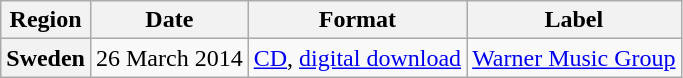<table class="wikitable plainrowheaders">
<tr>
<th scope="col">Region</th>
<th scope="col">Date</th>
<th scope="col">Format</th>
<th scope="col">Label</th>
</tr>
<tr>
<th scope="row">Sweden</th>
<td>26 March 2014</td>
<td><a href='#'>CD</a>, <a href='#'>digital download</a></td>
<td><a href='#'>Warner Music Group</a></td>
</tr>
</table>
